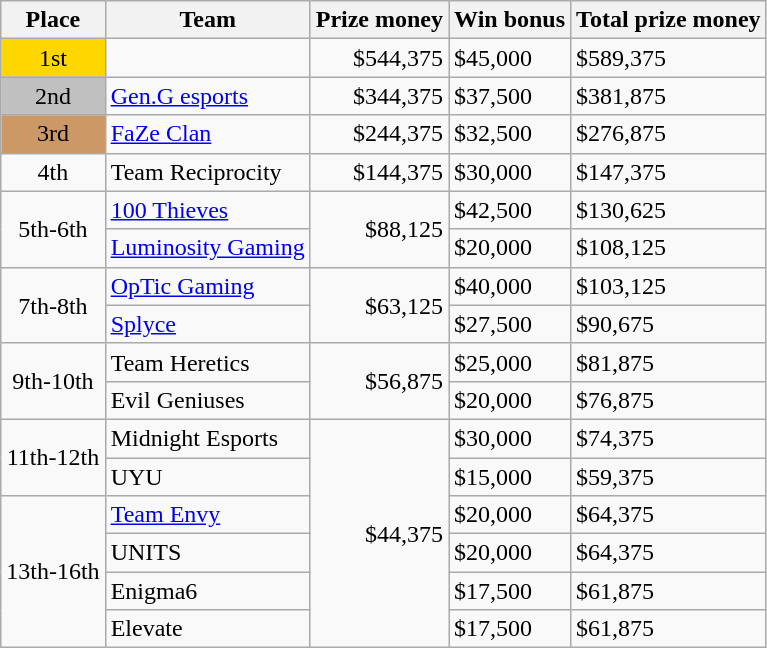<table class="wikitable" style="text-align:left">
<tr>
<th>Place</th>
<th>Team</th>
<th>Prize money</th>
<th>Win bonus</th>
<th>Total prize money</th>
</tr>
<tr>
<td style="text-align:center; background:gold;">1st</td>
<td></td>
<td style="text-align:right">$544,375</td>
<td>$45,000</td>
<td>$589,375</td>
</tr>
<tr>
<td style="text-align:center; background:silver;">2nd</td>
<td><a href='#'>Gen.G esports</a></td>
<td style="text-align:right">$344,375</td>
<td>$37,500</td>
<td>$381,875</td>
</tr>
<tr>
<td style="text-align:center; background:#c96;">3rd</td>
<td><a href='#'>FaZe Clan</a></td>
<td style="text-align:right">$244,375</td>
<td>$32,500</td>
<td>$276,875</td>
</tr>
<tr>
<td style="text-align:center">4th</td>
<td>Team Reciprocity</td>
<td style="text-align:right">$144,375</td>
<td>$30,000</td>
<td>$147,375</td>
</tr>
<tr>
<td style="text-align:center" rowspan="2">5th-6th</td>
<td><a href='#'>100 Thieves</a></td>
<td style="text-align:right" rowspan="2">$88,125</td>
<td>$42,500</td>
<td>$130,625</td>
</tr>
<tr>
<td><a href='#'>Luminosity Gaming</a></td>
<td>$20,000</td>
<td>$108,125</td>
</tr>
<tr>
<td style="text-align:center" rowspan="2">7th-8th</td>
<td><a href='#'>OpTic Gaming</a></td>
<td style="text-align:right" rowspan="2">$63,125</td>
<td>$40,000</td>
<td>$103,125</td>
</tr>
<tr>
<td><a href='#'>Splyce</a></td>
<td>$27,500</td>
<td>$90,675</td>
</tr>
<tr>
<td style="text-align:center" rowspan="2">9th-10th</td>
<td>Team Heretics</td>
<td style="text-align:right" rowspan="2">$56,875</td>
<td>$25,000</td>
<td>$81,875</td>
</tr>
<tr>
<td>Evil Geniuses</td>
<td>$20,000</td>
<td>$76,875</td>
</tr>
<tr>
<td style="text-align:center" rowspan="2">11th-12th</td>
<td>Midnight Esports</td>
<td style="text-align:right" rowspan="6">$44,375</td>
<td>$30,000</td>
<td>$74,375</td>
</tr>
<tr>
<td>UYU</td>
<td>$15,000</td>
<td>$59,375</td>
</tr>
<tr>
<td style="text-align:center" rowspan="4">13th-16th</td>
<td><a href='#'>Team Envy</a></td>
<td>$20,000</td>
<td>$64,375</td>
</tr>
<tr>
<td>UNITS</td>
<td>$20,000</td>
<td>$64,375</td>
</tr>
<tr>
<td>Enigma6</td>
<td>$17,500</td>
<td>$61,875</td>
</tr>
<tr>
<td>Elevate</td>
<td>$17,500</td>
<td>$61,875</td>
</tr>
</table>
